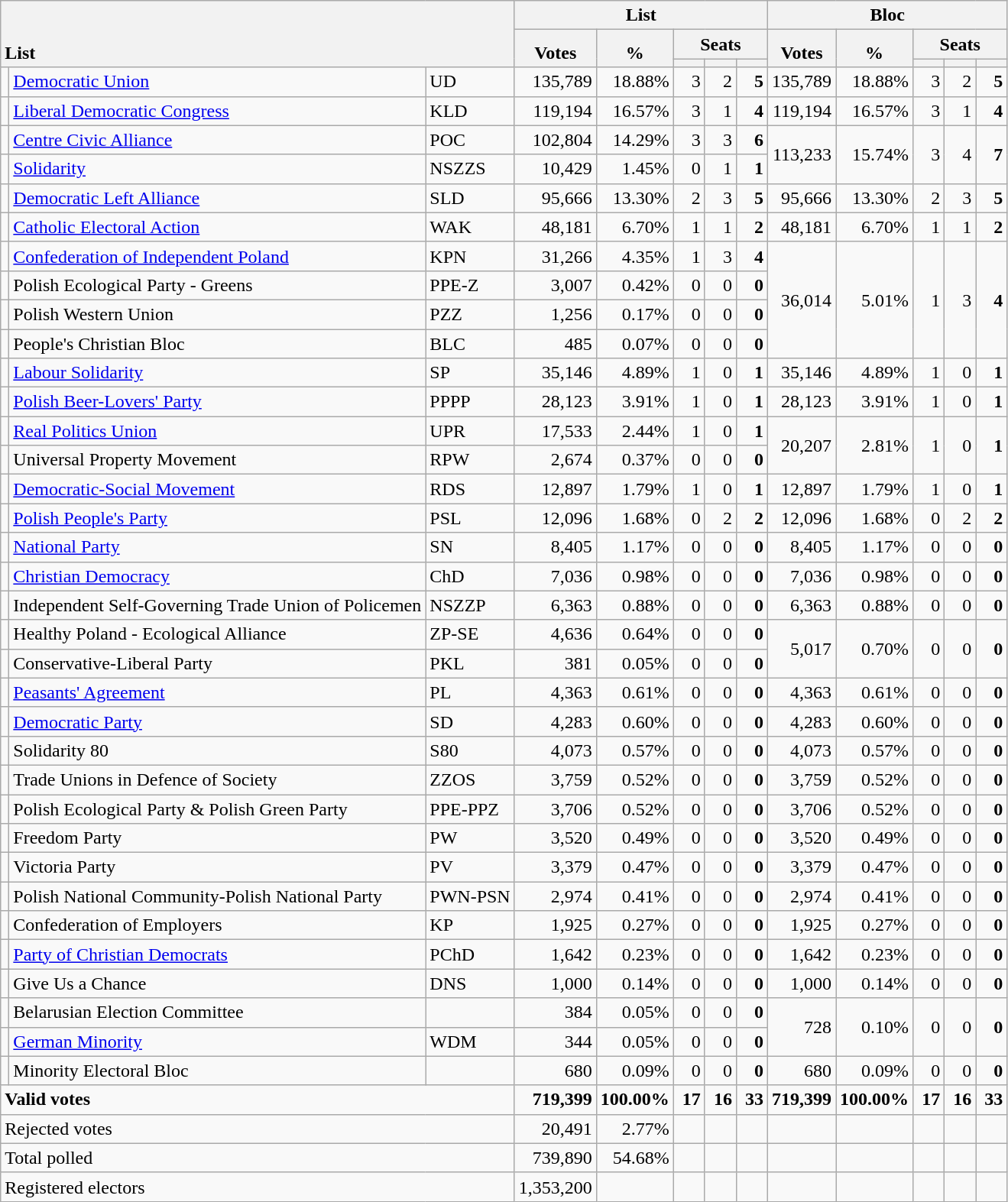<table class="wikitable" border="1" style="text-align:right;">
<tr>
<th style="text-align:left;" valign=bottom rowspan=3 colspan=3>List</th>
<th colspan=5>List</th>
<th colspan=5>Bloc</th>
</tr>
<tr>
<th align=center valign=bottom rowspan=2 width="50">Votes</th>
<th align=center valign=bottom rowspan=2 width="50">%</th>
<th colspan=3>Seats</th>
<th align=center valign=bottom rowspan=2 width="50">Votes</th>
<th align=center valign=bottom rowspan=2 width="50">%</th>
<th colspan=3>Seats</th>
</tr>
<tr>
<th align=center valign=bottom width="20"><small></small></th>
<th align=center valign=bottom width="20"><small></small></th>
<th align=center valign=bottom width="20"><small></small></th>
<th align=center valign=bottom width="20"><small></small></th>
<th align=center valign=bottom width="20"><small></small></th>
<th align=center valign=bottom width="20"><small></small></th>
</tr>
<tr>
<td></td>
<td align=left><a href='#'>Democratic Union</a></td>
<td align=left>UD</td>
<td>135,789</td>
<td>18.88%</td>
<td>3</td>
<td>2</td>
<td><strong>5</strong></td>
<td>135,789</td>
<td>18.88%</td>
<td>3</td>
<td>2</td>
<td><strong>5</strong></td>
</tr>
<tr>
<td></td>
<td align=left><a href='#'>Liberal Democratic Congress</a></td>
<td align=left>KLD</td>
<td>119,194</td>
<td>16.57%</td>
<td>3</td>
<td>1</td>
<td><strong>4</strong></td>
<td>119,194</td>
<td>16.57%</td>
<td>3</td>
<td>1</td>
<td><strong>4</strong></td>
</tr>
<tr>
<td></td>
<td align=left><a href='#'>Centre Civic Alliance</a></td>
<td align=left>POC</td>
<td>102,804</td>
<td>14.29%</td>
<td>3</td>
<td>3</td>
<td><strong>6</strong></td>
<td rowspan=2>113,233</td>
<td rowspan=2>15.74%</td>
<td rowspan=2>3</td>
<td rowspan=2>4</td>
<td rowspan=2><strong>7</strong></td>
</tr>
<tr>
<td></td>
<td align=left><a href='#'>Solidarity</a></td>
<td align=left>NSZZS</td>
<td>10,429</td>
<td>1.45%</td>
<td>0</td>
<td>1</td>
<td><strong>1</strong></td>
</tr>
<tr>
<td></td>
<td align=left style="white-space: nowrap;"><a href='#'>Democratic Left Alliance</a></td>
<td align=left>SLD</td>
<td>95,666</td>
<td>13.30%</td>
<td>2</td>
<td>3</td>
<td><strong>5</strong></td>
<td>95,666</td>
<td>13.30%</td>
<td>2</td>
<td>3</td>
<td><strong>5</strong></td>
</tr>
<tr>
<td></td>
<td align=left><a href='#'>Catholic Electoral Action</a></td>
<td align=left>WAK</td>
<td>48,181</td>
<td>6.70%</td>
<td>1</td>
<td>1</td>
<td><strong>2</strong></td>
<td>48,181</td>
<td>6.70%</td>
<td>1</td>
<td>1</td>
<td><strong>2</strong></td>
</tr>
<tr>
<td></td>
<td align=left><a href='#'>Confederation of Independent Poland</a></td>
<td align=left>KPN</td>
<td>31,266</td>
<td>4.35%</td>
<td>1</td>
<td>3</td>
<td><strong>4</strong></td>
<td rowspan=4>36,014</td>
<td rowspan=4>5.01%</td>
<td rowspan=4>1</td>
<td rowspan=4>3</td>
<td rowspan=4><strong>4</strong></td>
</tr>
<tr>
<td></td>
<td align=left>Polish Ecological Party - Greens</td>
<td align=left>PPE-Z</td>
<td>3,007</td>
<td>0.42%</td>
<td>0</td>
<td>0</td>
<td><strong>0</strong></td>
</tr>
<tr>
<td></td>
<td align=left>Polish Western Union</td>
<td align=left>PZZ</td>
<td>1,256</td>
<td>0.17%</td>
<td>0</td>
<td>0</td>
<td><strong>0</strong></td>
</tr>
<tr>
<td></td>
<td align=left>People's Christian Bloc</td>
<td align=left>BLC</td>
<td>485</td>
<td>0.07%</td>
<td>0</td>
<td>0</td>
<td><strong>0</strong></td>
</tr>
<tr>
<td></td>
<td align=left><a href='#'>Labour Solidarity</a></td>
<td align=left>SP</td>
<td>35,146</td>
<td>4.89%</td>
<td>1</td>
<td>0</td>
<td><strong>1</strong></td>
<td>35,146</td>
<td>4.89%</td>
<td>1</td>
<td>0</td>
<td><strong>1</strong></td>
</tr>
<tr>
<td></td>
<td align=left><a href='#'>Polish Beer-Lovers' Party</a></td>
<td align=left>PPPP</td>
<td>28,123</td>
<td>3.91%</td>
<td>1</td>
<td>0</td>
<td><strong>1</strong></td>
<td>28,123</td>
<td>3.91%</td>
<td>1</td>
<td>0</td>
<td><strong>1</strong></td>
</tr>
<tr>
<td></td>
<td align=left><a href='#'>Real Politics Union</a></td>
<td align=left>UPR</td>
<td>17,533</td>
<td>2.44%</td>
<td>1</td>
<td>0</td>
<td><strong>1</strong></td>
<td rowspan=2>20,207</td>
<td rowspan=2>2.81%</td>
<td rowspan=2>1</td>
<td rowspan=2>0</td>
<td rowspan=2><strong>1</strong></td>
</tr>
<tr>
<td></td>
<td align=left>Universal Property Movement</td>
<td align=left>RPW</td>
<td>2,674</td>
<td>0.37%</td>
<td>0</td>
<td>0</td>
<td><strong>0</strong></td>
</tr>
<tr>
<td></td>
<td align=left><a href='#'>Democratic-Social Movement</a></td>
<td align=left>RDS</td>
<td>12,897</td>
<td>1.79%</td>
<td>1</td>
<td>0</td>
<td><strong>1</strong></td>
<td>12,897</td>
<td>1.79%</td>
<td>1</td>
<td>0</td>
<td><strong>1</strong></td>
</tr>
<tr>
<td></td>
<td align=left><a href='#'>Polish People's Party</a></td>
<td align=left>PSL</td>
<td>12,096</td>
<td>1.68%</td>
<td>0</td>
<td>2</td>
<td><strong>2</strong></td>
<td>12,096</td>
<td>1.68%</td>
<td>0</td>
<td>2</td>
<td><strong>2</strong></td>
</tr>
<tr>
<td></td>
<td align=left><a href='#'>National Party</a></td>
<td align=left>SN</td>
<td>8,405</td>
<td>1.17%</td>
<td>0</td>
<td>0</td>
<td><strong>0</strong></td>
<td>8,405</td>
<td>1.17%</td>
<td>0</td>
<td>0</td>
<td><strong>0</strong></td>
</tr>
<tr>
<td></td>
<td align=left><a href='#'>Christian Democracy</a></td>
<td align=left>ChD</td>
<td>7,036</td>
<td>0.98%</td>
<td>0</td>
<td>0</td>
<td><strong>0</strong></td>
<td>7,036</td>
<td>0.98%</td>
<td>0</td>
<td>0</td>
<td><strong>0</strong></td>
</tr>
<tr>
<td></td>
<td align=left>Independent Self-Governing Trade Union of Policemen</td>
<td align=left>NSZZP</td>
<td>6,363</td>
<td>0.88%</td>
<td>0</td>
<td>0</td>
<td><strong>0</strong></td>
<td>6,363</td>
<td>0.88%</td>
<td>0</td>
<td>0</td>
<td><strong>0</strong></td>
</tr>
<tr>
<td></td>
<td align=left>Healthy Poland - Ecological Alliance</td>
<td align=left>ZP-SE</td>
<td>4,636</td>
<td>0.64%</td>
<td>0</td>
<td>0</td>
<td><strong>0</strong></td>
<td rowspan=2>5,017</td>
<td rowspan=2>0.70%</td>
<td rowspan=2>0</td>
<td rowspan=2>0</td>
<td rowspan=2><strong>0</strong></td>
</tr>
<tr>
<td></td>
<td align=left>Conservative-Liberal Party</td>
<td align=left>PKL</td>
<td>381</td>
<td>0.05%</td>
<td>0</td>
<td>0</td>
<td><strong>0</strong></td>
</tr>
<tr>
<td></td>
<td align=left><a href='#'>Peasants' Agreement</a></td>
<td align=left>PL</td>
<td>4,363</td>
<td>0.61%</td>
<td>0</td>
<td>0</td>
<td><strong>0</strong></td>
<td>4,363</td>
<td>0.61%</td>
<td>0</td>
<td>0</td>
<td><strong>0</strong></td>
</tr>
<tr>
<td></td>
<td align=left><a href='#'>Democratic Party</a></td>
<td align=left>SD</td>
<td>4,283</td>
<td>0.60%</td>
<td>0</td>
<td>0</td>
<td><strong>0</strong></td>
<td>4,283</td>
<td>0.60%</td>
<td>0</td>
<td>0</td>
<td><strong>0</strong></td>
</tr>
<tr>
<td></td>
<td align=left>Solidarity 80</td>
<td align=left>S80</td>
<td>4,073</td>
<td>0.57%</td>
<td>0</td>
<td>0</td>
<td><strong>0</strong></td>
<td>4,073</td>
<td>0.57%</td>
<td>0</td>
<td>0</td>
<td><strong>0</strong></td>
</tr>
<tr>
<td></td>
<td align=left>Trade Unions in Defence of Society</td>
<td align=left>ZZOS</td>
<td>3,759</td>
<td>0.52%</td>
<td>0</td>
<td>0</td>
<td><strong>0</strong></td>
<td>3,759</td>
<td>0.52%</td>
<td>0</td>
<td>0</td>
<td><strong>0</strong></td>
</tr>
<tr>
<td></td>
<td align=left>Polish Ecological Party & Polish Green Party</td>
<td align=left>PPE-PPZ</td>
<td>3,706</td>
<td>0.52%</td>
<td>0</td>
<td>0</td>
<td><strong>0</strong></td>
<td>3,706</td>
<td>0.52%</td>
<td>0</td>
<td>0</td>
<td><strong>0</strong></td>
</tr>
<tr>
<td></td>
<td align=left>Freedom Party</td>
<td align=left>PW</td>
<td>3,520</td>
<td>0.49%</td>
<td>0</td>
<td>0</td>
<td><strong>0</strong></td>
<td>3,520</td>
<td>0.49%</td>
<td>0</td>
<td>0</td>
<td><strong>0</strong></td>
</tr>
<tr>
<td></td>
<td align=left>Victoria Party</td>
<td align=left>PV</td>
<td>3,379</td>
<td>0.47%</td>
<td>0</td>
<td>0</td>
<td><strong>0</strong></td>
<td>3,379</td>
<td>0.47%</td>
<td>0</td>
<td>0</td>
<td><strong>0</strong></td>
</tr>
<tr>
<td></td>
<td align=left>Polish National Community-Polish National Party</td>
<td align=left>PWN-PSN</td>
<td>2,974</td>
<td>0.41%</td>
<td>0</td>
<td>0</td>
<td><strong>0</strong></td>
<td>2,974</td>
<td>0.41%</td>
<td>0</td>
<td>0</td>
<td><strong>0</strong></td>
</tr>
<tr>
<td></td>
<td align=left>Confederation of Employers</td>
<td align=left>KP</td>
<td>1,925</td>
<td>0.27%</td>
<td>0</td>
<td>0</td>
<td><strong>0</strong></td>
<td>1,925</td>
<td>0.27%</td>
<td>0</td>
<td>0</td>
<td><strong>0</strong></td>
</tr>
<tr>
<td></td>
<td align=left><a href='#'>Party of Christian Democrats</a></td>
<td align=left>PChD</td>
<td>1,642</td>
<td>0.23%</td>
<td>0</td>
<td>0</td>
<td><strong>0</strong></td>
<td>1,642</td>
<td>0.23%</td>
<td>0</td>
<td>0</td>
<td><strong>0</strong></td>
</tr>
<tr>
<td></td>
<td align=left>Give Us a Chance</td>
<td align=left>DNS</td>
<td>1,000</td>
<td>0.14%</td>
<td>0</td>
<td>0</td>
<td><strong>0</strong></td>
<td>1,000</td>
<td>0.14%</td>
<td>0</td>
<td>0</td>
<td><strong>0</strong></td>
</tr>
<tr>
<td></td>
<td align=left>Belarusian Election Committee</td>
<td align=left></td>
<td>384</td>
<td>0.05%</td>
<td>0</td>
<td>0</td>
<td><strong>0</strong></td>
<td rowspan=2>728</td>
<td rowspan=2>0.10%</td>
<td rowspan=2>0</td>
<td rowspan=2>0</td>
<td rowspan=2><strong>0</strong></td>
</tr>
<tr>
<td></td>
<td align=left><a href='#'>German Minority</a></td>
<td align=left>WDM</td>
<td>344</td>
<td>0.05%</td>
<td>0</td>
<td>0</td>
<td><strong>0</strong></td>
</tr>
<tr>
<td></td>
<td align=left>Minority Electoral Bloc</td>
<td align=left></td>
<td>680</td>
<td>0.09%</td>
<td>0</td>
<td>0</td>
<td><strong>0</strong></td>
<td>680</td>
<td>0.09%</td>
<td>0</td>
<td>0</td>
<td><strong>0</strong></td>
</tr>
<tr style="font-weight:bold">
<td align=left colspan=3>Valid votes</td>
<td>719,399</td>
<td>100.00%</td>
<td>17</td>
<td>16</td>
<td>33</td>
<td>719,399</td>
<td>100.00%</td>
<td>17</td>
<td>16</td>
<td>33</td>
</tr>
<tr>
<td align=left colspan=3>Rejected votes</td>
<td>20,491</td>
<td>2.77%</td>
<td></td>
<td></td>
<td></td>
<td></td>
<td></td>
<td></td>
<td></td>
<td></td>
</tr>
<tr>
<td align=left colspan=3>Total polled</td>
<td>739,890</td>
<td>54.68%</td>
<td></td>
<td></td>
<td></td>
<td></td>
<td></td>
<td></td>
<td></td>
<td></td>
</tr>
<tr>
<td align=left colspan=3>Registered electors</td>
<td>1,353,200</td>
<td></td>
<td></td>
<td></td>
<td></td>
<td></td>
<td></td>
<td></td>
<td></td>
<td></td>
</tr>
</table>
